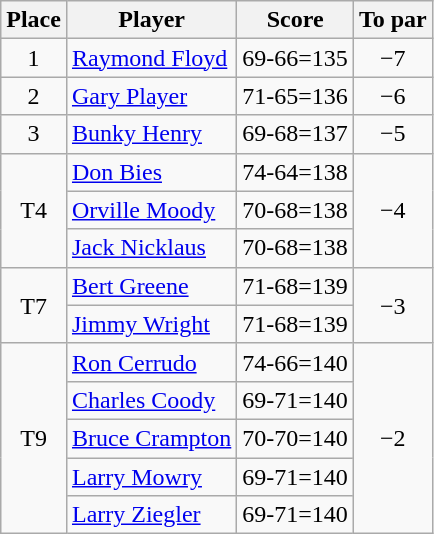<table class=wikitable>
<tr>
<th>Place</th>
<th>Player</th>
<th>Score</th>
<th>To par</th>
</tr>
<tr>
<td align=center>1</td>
<td> <a href='#'>Raymond Floyd</a></td>
<td>69-66=135</td>
<td align=center>−7</td>
</tr>
<tr>
<td align=center>2</td>
<td> <a href='#'>Gary Player</a></td>
<td>71-65=136</td>
<td align=center>−6</td>
</tr>
<tr>
<td align=center>3</td>
<td> <a href='#'>Bunky Henry</a></td>
<td>69-68=137</td>
<td align=center>−5</td>
</tr>
<tr>
<td rowspan=3 align=center>T4</td>
<td> <a href='#'>Don Bies</a></td>
<td>74-64=138</td>
<td rowspan=3 align=center>−4</td>
</tr>
<tr>
<td> <a href='#'>Orville Moody</a></td>
<td>70-68=138</td>
</tr>
<tr>
<td> <a href='#'>Jack Nicklaus</a></td>
<td>70-68=138</td>
</tr>
<tr>
<td rowspan=2 align=center>T7</td>
<td> <a href='#'>Bert Greene</a></td>
<td>71-68=139</td>
<td rowspan=2 align=center>−3</td>
</tr>
<tr>
<td> <a href='#'>Jimmy Wright</a></td>
<td>71-68=139</td>
</tr>
<tr>
<td rowspan=5 align=center>T9</td>
<td> <a href='#'>Ron Cerrudo</a></td>
<td>74-66=140</td>
<td rowspan=5 align=center>−2</td>
</tr>
<tr>
<td> <a href='#'>Charles Coody</a></td>
<td>69-71=140</td>
</tr>
<tr>
<td> <a href='#'>Bruce Crampton</a></td>
<td>70-70=140</td>
</tr>
<tr>
<td> <a href='#'>Larry Mowry</a></td>
<td>69-71=140</td>
</tr>
<tr>
<td> <a href='#'>Larry Ziegler</a></td>
<td>69-71=140</td>
</tr>
</table>
